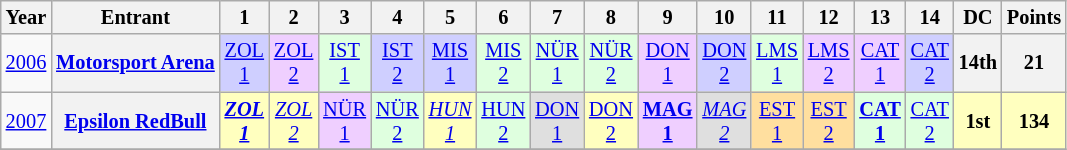<table class="wikitable" style="text-align:center; font-size:85%">
<tr>
<th>Year</th>
<th>Entrant</th>
<th>1</th>
<th>2</th>
<th>3</th>
<th>4</th>
<th>5</th>
<th>6</th>
<th>7</th>
<th>8</th>
<th>9</th>
<th>10</th>
<th>11</th>
<th>12</th>
<th>13</th>
<th>14</th>
<th>DC</th>
<th>Points</th>
</tr>
<tr>
<td><a href='#'>2006</a></td>
<th nowrap><a href='#'>Motorsport Arena</a></th>
<td style="background:#CFCFFF;"><a href='#'>ZOL<br>1</a><br></td>
<td style="background:#EFCFFF;"><a href='#'>ZOL<br>2</a><br></td>
<td style="background:#DFFFDF;"><a href='#'>IST<br>1</a><br></td>
<td style="background:#CFCFFF;"><a href='#'>IST<br>2</a><br></td>
<td style="background:#CFCFFF;"><a href='#'>MIS<br>1</a><br></td>
<td style="background:#DFFFDF;"><a href='#'>MIS<br>2</a><br></td>
<td style="background:#DFFFDF;"><a href='#'>NÜR<br>1</a><br></td>
<td style="background:#DFFFDF;"><a href='#'>NÜR<br>2</a><br></td>
<td style="background:#EFCFFF;"><a href='#'>DON<br>1</a><br></td>
<td style="background:#CFCFFF;"><a href='#'>DON<br>2</a><br></td>
<td style="background:#DFFFDF;"><a href='#'>LMS<br>1</a><br></td>
<td style="background:#EFCFFF;"><a href='#'>LMS<br>2</a><br></td>
<td style="background:#EFCFFF;"><a href='#'>CAT<br>1</a><br></td>
<td style="background:#CFCFFF;"><a href='#'>CAT<br>2</a><br></td>
<th>14th</th>
<th>21</th>
</tr>
<tr>
<td><a href='#'>2007</a></td>
<th nowrap><a href='#'>Epsilon RedBull</a></th>
<td style="background:#FFFFBF;"><strong><em><a href='#'>ZOL<br>1</a></em></strong><br></td>
<td style="background:#FFFFBF;"><em><a href='#'>ZOL<br>2</a></em><br></td>
<td style="background:#EFCFFF;"><a href='#'>NÜR<br>1</a><br></td>
<td style="background:#DFFFDF;"><a href='#'>NÜR<br>2</a><br></td>
<td style="background:#FFFFBF;"><em><a href='#'>HUN<br>1</a></em><br></td>
<td style="background:#DFFFDF;"><a href='#'>HUN<br>2</a><br></td>
<td style="background:#DFDFDF;"><a href='#'>DON<br>1</a><br></td>
<td style="background:#FFFFBF;"><a href='#'>DON<br>2</a><br></td>
<td style="background:#EFCFFF;"><strong><a href='#'>MAG<br>1</a></strong><br></td>
<td style="background:#DFDFDF;"><em><a href='#'>MAG<br>2</a></em><br></td>
<td style="background:#FFDF9F;"><a href='#'>EST<br>1</a><br></td>
<td style="background:#FFDF9F;"><a href='#'>EST<br>2</a><br></td>
<td style="background:#DFFFDF;"><strong><a href='#'>CAT<br>1</a></strong><br></td>
<td style="background:#DFFFDF;"><a href='#'>CAT<br>2</a><br></td>
<th style="background:#FFFFBF;">1st</th>
<th style="background:#FFFFBF;">134</th>
</tr>
<tr>
</tr>
</table>
